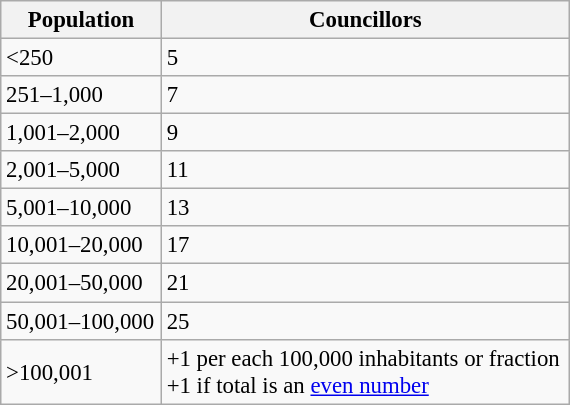<table class="wikitable" style="text-align:left; font-size:95%;">
<tr>
<th width="100">Population</th>
<th width="265">Councillors</th>
</tr>
<tr>
<td><250</td>
<td>5</td>
</tr>
<tr>
<td>251–1,000</td>
<td>7</td>
</tr>
<tr>
<td>1,001–2,000</td>
<td>9</td>
</tr>
<tr>
<td>2,001–5,000</td>
<td>11</td>
</tr>
<tr>
<td>5,001–10,000</td>
<td>13</td>
</tr>
<tr>
<td>10,001–20,000</td>
<td>17</td>
</tr>
<tr>
<td>20,001–50,000</td>
<td>21</td>
</tr>
<tr>
<td>50,001–100,000</td>
<td>25</td>
</tr>
<tr>
<td>>100,001</td>
<td>+1 per each 100,000 inhabitants or fraction<br>+1 if total is an <a href='#'>even number</a></td>
</tr>
</table>
